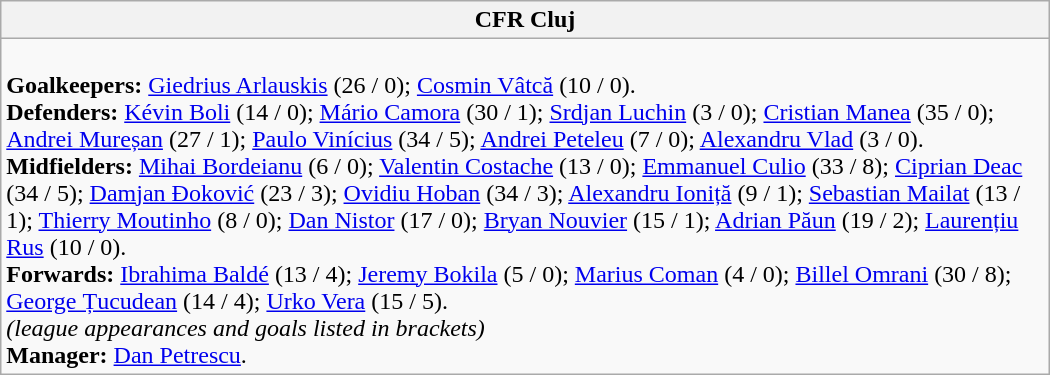<table class="wikitable" style="width:700px">
<tr>
<th>CFR Cluj</th>
</tr>
<tr>
<td><br><strong>Goalkeepers:</strong> <a href='#'>Giedrius Arlauskis</a>  (26 / 0); <a href='#'>Cosmin Vâtcă</a> (10 / 0).<br>
<strong>Defenders:</strong> <a href='#'>Kévin Boli</a>  (14 / 0); <a href='#'>Mário Camora</a>  (30 / 1); <a href='#'>Srdjan Luchin</a> (3 / 0); <a href='#'>Cristian Manea</a> (35 / 0); <a href='#'>Andrei Mureșan</a> (27 / 1); <a href='#'>Paulo Vinícius</a>  (34 / 5); <a href='#'>Andrei Peteleu</a> (7 / 0); <a href='#'>Alexandru Vlad</a> (3 / 0).<br>
<strong>Midfielders:</strong>  <a href='#'>Mihai Bordeianu</a> (6 / 0); <a href='#'>Valentin Costache</a> (13 / 0); <a href='#'>Emmanuel Culio</a>  (33 / 8); <a href='#'>Ciprian Deac</a> (34 / 5); <a href='#'>Damjan Đoković</a>  (23 / 3); <a href='#'>Ovidiu Hoban</a> (34 / 3); <a href='#'>Alexandru Ioniță</a> (9 / 1); <a href='#'>Sebastian Mailat</a> (13 / 1); <a href='#'>Thierry Moutinho</a>  (8 / 0); <a href='#'>Dan Nistor</a> (17 / 0); <a href='#'>Bryan Nouvier</a>  (15 / 1); <a href='#'>Adrian Păun</a> (19 / 2); <a href='#'>Laurențiu Rus</a> (10 / 0).<br>
<strong>Forwards:</strong> <a href='#'>Ibrahima Baldé</a>  (13 / 4); <a href='#'>Jeremy Bokila</a>  (5 / 0); <a href='#'>Marius Coman</a> (4 / 0); <a href='#'>Billel Omrani</a>  (30 / 8); <a href='#'>George Țucudean</a> (14 / 4); <a href='#'>Urko Vera</a>  (15 / 5).
<br><em>(league appearances and goals listed in brackets)</em><br><strong>Manager:</strong> <a href='#'>Dan Petrescu</a>.</td>
</tr>
</table>
